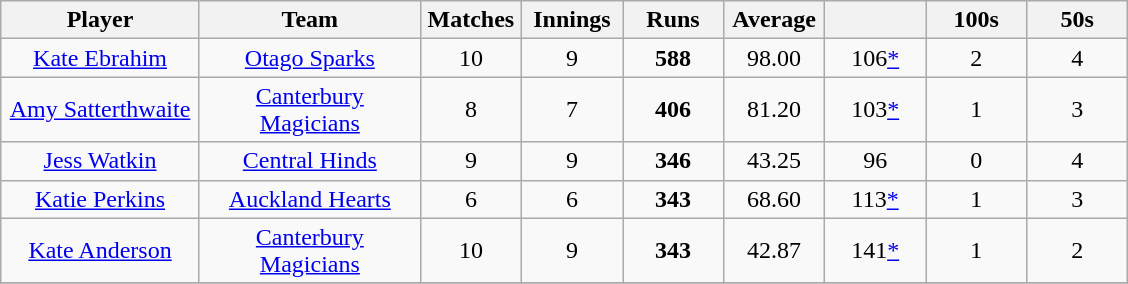<table class="wikitable" style="text-align:center;">
<tr>
<th width=125>Player</th>
<th width=140>Team</th>
<th width=60>Matches</th>
<th width=60>Innings</th>
<th width=60>Runs</th>
<th width=60>Average</th>
<th width=60></th>
<th width=60>100s</th>
<th width=60>50s</th>
</tr>
<tr>
<td><a href='#'>Kate Ebrahim</a></td>
<td><a href='#'>Otago Sparks</a></td>
<td>10</td>
<td>9</td>
<td><strong>588</strong></td>
<td>98.00</td>
<td>106<a href='#'>*</a></td>
<td>2</td>
<td>4</td>
</tr>
<tr>
<td><a href='#'>Amy Satterthwaite</a></td>
<td><a href='#'>Canterbury Magicians</a></td>
<td>8</td>
<td>7</td>
<td><strong>406</strong></td>
<td>81.20</td>
<td>103<a href='#'>*</a></td>
<td>1</td>
<td>3</td>
</tr>
<tr>
<td><a href='#'>Jess Watkin</a></td>
<td><a href='#'>Central Hinds</a></td>
<td>9</td>
<td>9</td>
<td><strong>346</strong></td>
<td>43.25</td>
<td>96</td>
<td>0</td>
<td>4</td>
</tr>
<tr>
<td><a href='#'>Katie Perkins</a></td>
<td><a href='#'>Auckland Hearts</a></td>
<td>6</td>
<td>6</td>
<td><strong>343</strong></td>
<td>68.60</td>
<td>113<a href='#'>*</a></td>
<td>1</td>
<td>3</td>
</tr>
<tr>
<td><a href='#'>Kate Anderson</a></td>
<td><a href='#'>Canterbury Magicians</a></td>
<td>10</td>
<td>9</td>
<td><strong>343</strong></td>
<td>42.87</td>
<td>141<a href='#'>*</a></td>
<td>1</td>
<td>2</td>
</tr>
<tr>
</tr>
</table>
